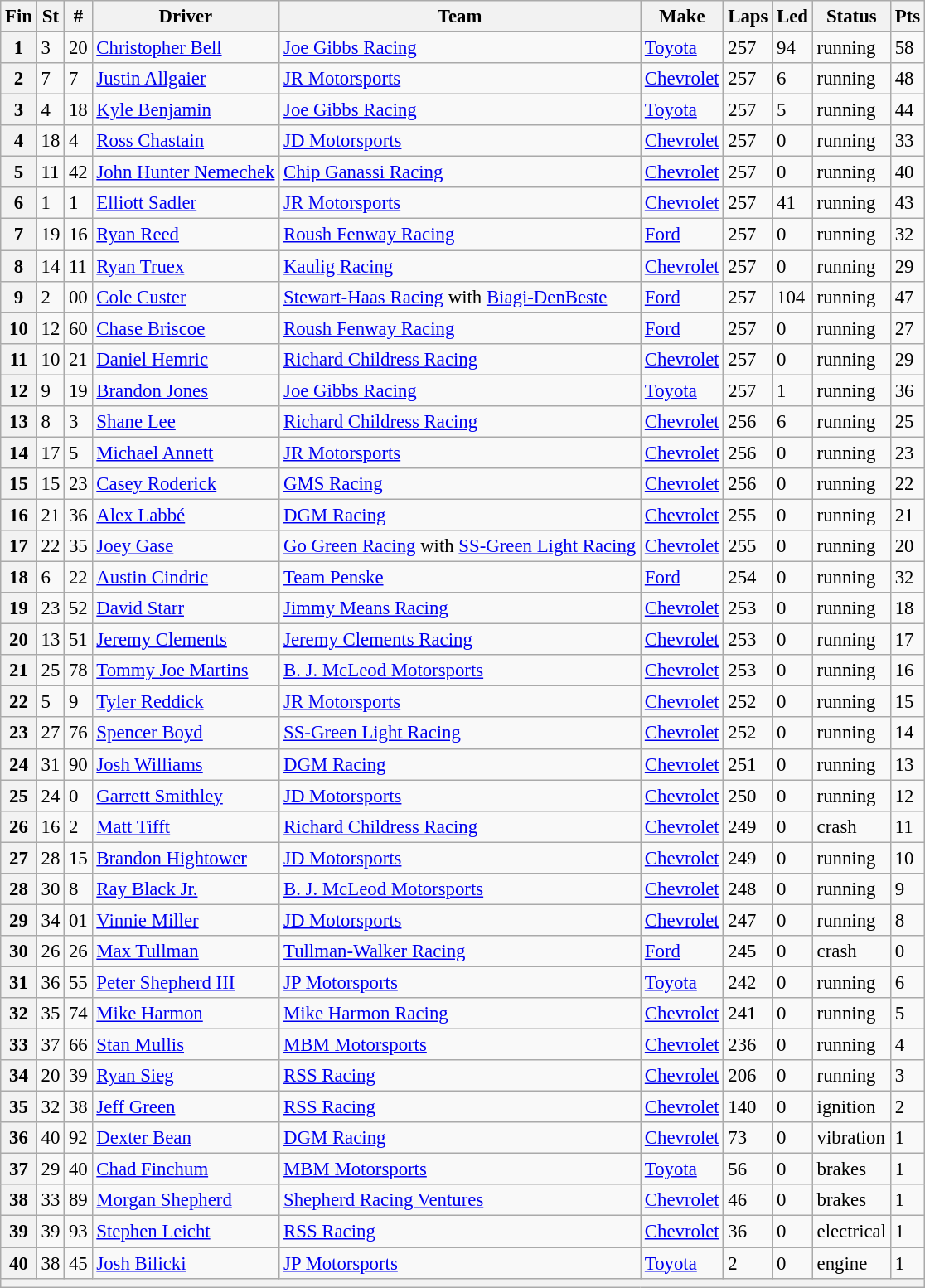<table class="wikitable" style="font-size:95%">
<tr>
<th>Fin</th>
<th>St</th>
<th>#</th>
<th>Driver</th>
<th>Team</th>
<th>Make</th>
<th>Laps</th>
<th>Led</th>
<th>Status</th>
<th>Pts</th>
</tr>
<tr>
<th>1</th>
<td>3</td>
<td>20</td>
<td><a href='#'>Christopher Bell</a></td>
<td><a href='#'>Joe Gibbs Racing</a></td>
<td><a href='#'>Toyota</a></td>
<td>257</td>
<td>94</td>
<td>running</td>
<td>58</td>
</tr>
<tr>
<th>2</th>
<td>7</td>
<td>7</td>
<td><a href='#'>Justin Allgaier</a></td>
<td><a href='#'>JR Motorsports</a></td>
<td><a href='#'>Chevrolet</a></td>
<td>257</td>
<td>6</td>
<td>running</td>
<td>48</td>
</tr>
<tr>
<th>3</th>
<td>4</td>
<td>18</td>
<td><a href='#'>Kyle Benjamin</a></td>
<td><a href='#'>Joe Gibbs Racing</a></td>
<td><a href='#'>Toyota</a></td>
<td>257</td>
<td>5</td>
<td>running</td>
<td>44</td>
</tr>
<tr>
<th>4</th>
<td>18</td>
<td>4</td>
<td><a href='#'>Ross Chastain</a></td>
<td><a href='#'>JD Motorsports</a></td>
<td><a href='#'>Chevrolet</a></td>
<td>257</td>
<td>0</td>
<td>running</td>
<td>33</td>
</tr>
<tr>
<th>5</th>
<td>11</td>
<td>42</td>
<td><a href='#'>John Hunter Nemechek</a></td>
<td><a href='#'>Chip Ganassi Racing</a></td>
<td><a href='#'>Chevrolet</a></td>
<td>257</td>
<td>0</td>
<td>running</td>
<td>40</td>
</tr>
<tr>
<th>6</th>
<td>1</td>
<td>1</td>
<td><a href='#'>Elliott Sadler</a></td>
<td><a href='#'>JR Motorsports</a></td>
<td><a href='#'>Chevrolet</a></td>
<td>257</td>
<td>41</td>
<td>running</td>
<td>43</td>
</tr>
<tr>
<th>7</th>
<td>19</td>
<td>16</td>
<td><a href='#'>Ryan Reed</a></td>
<td><a href='#'>Roush Fenway Racing</a></td>
<td><a href='#'>Ford</a></td>
<td>257</td>
<td>0</td>
<td>running</td>
<td>32</td>
</tr>
<tr>
<th>8</th>
<td>14</td>
<td>11</td>
<td><a href='#'>Ryan Truex</a></td>
<td><a href='#'>Kaulig Racing</a></td>
<td><a href='#'>Chevrolet</a></td>
<td>257</td>
<td>0</td>
<td>running</td>
<td>29</td>
</tr>
<tr>
<th>9</th>
<td>2</td>
<td>00</td>
<td><a href='#'>Cole Custer</a></td>
<td><a href='#'>Stewart-Haas Racing</a> with <a href='#'>Biagi-DenBeste</a></td>
<td><a href='#'>Ford</a></td>
<td>257</td>
<td>104</td>
<td>running</td>
<td>47</td>
</tr>
<tr>
<th>10</th>
<td>12</td>
<td>60</td>
<td><a href='#'>Chase Briscoe</a></td>
<td><a href='#'>Roush Fenway Racing</a></td>
<td><a href='#'>Ford</a></td>
<td>257</td>
<td>0</td>
<td>running</td>
<td>27</td>
</tr>
<tr>
<th>11</th>
<td>10</td>
<td>21</td>
<td><a href='#'>Daniel Hemric</a></td>
<td><a href='#'>Richard Childress Racing</a></td>
<td><a href='#'>Chevrolet</a></td>
<td>257</td>
<td>0</td>
<td>running</td>
<td>29</td>
</tr>
<tr>
<th>12</th>
<td>9</td>
<td>19</td>
<td><a href='#'>Brandon Jones</a></td>
<td><a href='#'>Joe Gibbs Racing</a></td>
<td><a href='#'>Toyota</a></td>
<td>257</td>
<td>1</td>
<td>running</td>
<td>36</td>
</tr>
<tr>
<th>13</th>
<td>8</td>
<td>3</td>
<td><a href='#'>Shane Lee</a></td>
<td><a href='#'>Richard Childress Racing</a></td>
<td><a href='#'>Chevrolet</a></td>
<td>256</td>
<td>6</td>
<td>running</td>
<td>25</td>
</tr>
<tr>
<th>14</th>
<td>17</td>
<td>5</td>
<td><a href='#'>Michael Annett</a></td>
<td><a href='#'>JR Motorsports</a></td>
<td><a href='#'>Chevrolet</a></td>
<td>256</td>
<td>0</td>
<td>running</td>
<td>23</td>
</tr>
<tr>
<th>15</th>
<td>15</td>
<td>23</td>
<td><a href='#'>Casey Roderick</a></td>
<td><a href='#'>GMS Racing</a></td>
<td><a href='#'>Chevrolet</a></td>
<td>256</td>
<td>0</td>
<td>running</td>
<td>22</td>
</tr>
<tr>
<th>16</th>
<td>21</td>
<td>36</td>
<td><a href='#'>Alex Labbé</a></td>
<td><a href='#'>DGM Racing</a></td>
<td><a href='#'>Chevrolet</a></td>
<td>255</td>
<td>0</td>
<td>running</td>
<td>21</td>
</tr>
<tr>
<th>17</th>
<td>22</td>
<td>35</td>
<td><a href='#'>Joey Gase</a></td>
<td><a href='#'>Go Green Racing</a> with <a href='#'>SS-Green Light Racing</a></td>
<td><a href='#'>Chevrolet</a></td>
<td>255</td>
<td>0</td>
<td>running</td>
<td>20</td>
</tr>
<tr>
<th>18</th>
<td>6</td>
<td>22</td>
<td><a href='#'>Austin Cindric</a></td>
<td><a href='#'>Team Penske</a></td>
<td><a href='#'>Ford</a></td>
<td>254</td>
<td>0</td>
<td>running</td>
<td>32</td>
</tr>
<tr>
<th>19</th>
<td>23</td>
<td>52</td>
<td><a href='#'>David Starr</a></td>
<td><a href='#'>Jimmy Means Racing</a></td>
<td><a href='#'>Chevrolet</a></td>
<td>253</td>
<td>0</td>
<td>running</td>
<td>18</td>
</tr>
<tr>
<th>20</th>
<td>13</td>
<td>51</td>
<td><a href='#'>Jeremy Clements</a></td>
<td><a href='#'>Jeremy Clements Racing</a></td>
<td><a href='#'>Chevrolet</a></td>
<td>253</td>
<td>0</td>
<td>running</td>
<td>17</td>
</tr>
<tr>
<th>21</th>
<td>25</td>
<td>78</td>
<td><a href='#'>Tommy Joe Martins</a></td>
<td><a href='#'>B. J. McLeod Motorsports</a></td>
<td><a href='#'>Chevrolet</a></td>
<td>253</td>
<td>0</td>
<td>running</td>
<td>16</td>
</tr>
<tr>
<th>22</th>
<td>5</td>
<td>9</td>
<td><a href='#'>Tyler Reddick</a></td>
<td><a href='#'>JR Motorsports</a></td>
<td><a href='#'>Chevrolet</a></td>
<td>252</td>
<td>0</td>
<td>running</td>
<td>15</td>
</tr>
<tr>
<th>23</th>
<td>27</td>
<td>76</td>
<td><a href='#'>Spencer Boyd</a></td>
<td><a href='#'>SS-Green Light Racing</a></td>
<td><a href='#'>Chevrolet</a></td>
<td>252</td>
<td>0</td>
<td>running</td>
<td>14</td>
</tr>
<tr>
<th>24</th>
<td>31</td>
<td>90</td>
<td><a href='#'>Josh Williams</a></td>
<td><a href='#'>DGM Racing</a></td>
<td><a href='#'>Chevrolet</a></td>
<td>251</td>
<td>0</td>
<td>running</td>
<td>13</td>
</tr>
<tr>
<th>25</th>
<td>24</td>
<td>0</td>
<td><a href='#'>Garrett Smithley</a></td>
<td><a href='#'>JD Motorsports</a></td>
<td><a href='#'>Chevrolet</a></td>
<td>250</td>
<td>0</td>
<td>running</td>
<td>12</td>
</tr>
<tr>
<th>26</th>
<td>16</td>
<td>2</td>
<td><a href='#'>Matt Tifft</a></td>
<td><a href='#'>Richard Childress Racing</a></td>
<td><a href='#'>Chevrolet</a></td>
<td>249</td>
<td>0</td>
<td>crash</td>
<td>11</td>
</tr>
<tr>
<th>27</th>
<td>28</td>
<td>15</td>
<td><a href='#'>Brandon Hightower</a></td>
<td><a href='#'>JD Motorsports</a></td>
<td><a href='#'>Chevrolet</a></td>
<td>249</td>
<td>0</td>
<td>running</td>
<td>10</td>
</tr>
<tr>
<th>28</th>
<td>30</td>
<td>8</td>
<td><a href='#'>Ray Black Jr.</a></td>
<td><a href='#'>B. J. McLeod Motorsports</a></td>
<td><a href='#'>Chevrolet</a></td>
<td>248</td>
<td>0</td>
<td>running</td>
<td>9</td>
</tr>
<tr>
<th>29</th>
<td>34</td>
<td>01</td>
<td><a href='#'>Vinnie Miller</a></td>
<td><a href='#'>JD Motorsports</a></td>
<td><a href='#'>Chevrolet</a></td>
<td>247</td>
<td>0</td>
<td>running</td>
<td>8</td>
</tr>
<tr>
<th>30</th>
<td>26</td>
<td>26</td>
<td><a href='#'>Max Tullman</a></td>
<td><a href='#'>Tullman-Walker Racing</a></td>
<td><a href='#'>Ford</a></td>
<td>245</td>
<td>0</td>
<td>crash</td>
<td>0</td>
</tr>
<tr>
<th>31</th>
<td>36</td>
<td>55</td>
<td><a href='#'>Peter Shepherd III</a></td>
<td><a href='#'>JP Motorsports</a></td>
<td><a href='#'>Toyota</a></td>
<td>242</td>
<td>0</td>
<td>running</td>
<td>6</td>
</tr>
<tr>
<th>32</th>
<td>35</td>
<td>74</td>
<td><a href='#'>Mike Harmon</a></td>
<td><a href='#'>Mike Harmon Racing</a></td>
<td><a href='#'>Chevrolet</a></td>
<td>241</td>
<td>0</td>
<td>running</td>
<td>5</td>
</tr>
<tr>
<th>33</th>
<td>37</td>
<td>66</td>
<td><a href='#'>Stan Mullis</a></td>
<td><a href='#'>MBM Motorsports</a></td>
<td><a href='#'>Chevrolet</a></td>
<td>236</td>
<td>0</td>
<td>running</td>
<td>4</td>
</tr>
<tr>
<th>34</th>
<td>20</td>
<td>39</td>
<td><a href='#'>Ryan Sieg</a></td>
<td><a href='#'>RSS Racing</a></td>
<td><a href='#'>Chevrolet</a></td>
<td>206</td>
<td>0</td>
<td>running</td>
<td>3</td>
</tr>
<tr>
<th>35</th>
<td>32</td>
<td>38</td>
<td><a href='#'>Jeff Green</a></td>
<td><a href='#'>RSS Racing</a></td>
<td><a href='#'>Chevrolet</a></td>
<td>140</td>
<td>0</td>
<td>ignition</td>
<td>2</td>
</tr>
<tr>
<th>36</th>
<td>40</td>
<td>92</td>
<td><a href='#'>Dexter Bean</a></td>
<td><a href='#'>DGM Racing</a></td>
<td><a href='#'>Chevrolet</a></td>
<td>73</td>
<td>0</td>
<td>vibration</td>
<td>1</td>
</tr>
<tr>
<th>37</th>
<td>29</td>
<td>40</td>
<td><a href='#'>Chad Finchum</a></td>
<td><a href='#'>MBM Motorsports</a></td>
<td><a href='#'>Toyota</a></td>
<td>56</td>
<td>0</td>
<td>brakes</td>
<td>1</td>
</tr>
<tr>
<th>38</th>
<td>33</td>
<td>89</td>
<td><a href='#'>Morgan Shepherd</a></td>
<td><a href='#'>Shepherd Racing Ventures</a></td>
<td><a href='#'>Chevrolet</a></td>
<td>46</td>
<td>0</td>
<td>brakes</td>
<td>1</td>
</tr>
<tr>
<th>39</th>
<td>39</td>
<td>93</td>
<td><a href='#'>Stephen Leicht</a></td>
<td><a href='#'>RSS Racing</a></td>
<td><a href='#'>Chevrolet</a></td>
<td>36</td>
<td>0</td>
<td>electrical</td>
<td>1</td>
</tr>
<tr>
<th>40</th>
<td>38</td>
<td>45</td>
<td><a href='#'>Josh Bilicki</a></td>
<td><a href='#'>JP Motorsports</a></td>
<td><a href='#'>Toyota</a></td>
<td>2</td>
<td>0</td>
<td>engine</td>
<td>1</td>
</tr>
<tr>
<th colspan="10"></th>
</tr>
</table>
